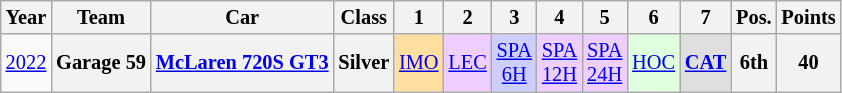<table class="wikitable" border="1" style="text-align:center; font-size:85%;">
<tr>
<th>Year</th>
<th>Team</th>
<th>Car</th>
<th>Class</th>
<th>1</th>
<th>2</th>
<th>3</th>
<th>4</th>
<th>5</th>
<th>6</th>
<th>7</th>
<th>Pos.</th>
<th>Points</th>
</tr>
<tr>
<td><a href='#'>2022</a></td>
<th nowrap>Garage 59</th>
<th nowrap><a href='#'>McLaren 720S GT3</a></th>
<th>Silver</th>
<td style="background:#FFDF9F;"><a href='#'>IMO</a><br></td>
<td style="background:#EFCFFF;"><a href='#'>LEC</a><br></td>
<td style="background:#CFCFFF;"><a href='#'>SPA<br>6H</a><br></td>
<td style="background:#EFCFFF;"><a href='#'>SPA<br>12H</a><br></td>
<td style="background:#EFCFFF;"><a href='#'>SPA<br>24H</a><br></td>
<td style="background:#DFFFDF;"><a href='#'>HOC</a><br></td>
<td style="background:#DFDFDF;"><strong><a href='#'>CAT</a></strong><br></td>
<th>6th</th>
<th>40</th>
</tr>
</table>
